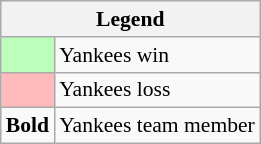<table class="wikitable" style="font-size:90%">
<tr>
<th colspan="2">Legend</th>
</tr>
<tr>
<td style="background:#bfb;"> </td>
<td>Yankees win</td>
</tr>
<tr>
<td style="background:#fbb;"> </td>
<td>Yankees loss</td>
</tr>
<tr>
<td><strong>Bold</strong></td>
<td>Yankees team member</td>
</tr>
</table>
